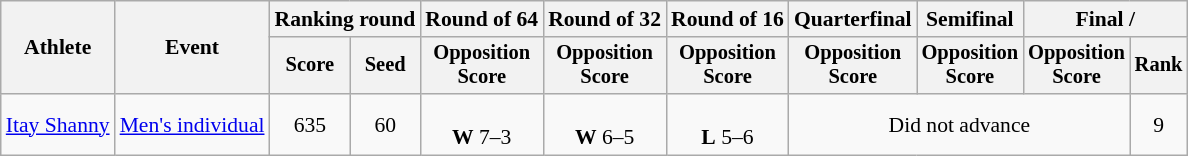<table class="wikitable" style="font-size:90%">
<tr>
<th rowspan=2>Athlete</th>
<th rowspan=2>Event</th>
<th colspan="2">Ranking round</th>
<th>Round of 64</th>
<th>Round of 32</th>
<th>Round of 16</th>
<th>Quarterfinal</th>
<th>Semifinal</th>
<th colspan="2">Final / </th>
</tr>
<tr style="font-size:95%">
<th>Score</th>
<th>Seed</th>
<th>Opposition<br>Score</th>
<th>Opposition<br>Score</th>
<th>Opposition<br>Score</th>
<th>Opposition<br>Score</th>
<th>Opposition<br>Score</th>
<th>Opposition<br>Score</th>
<th>Rank</th>
</tr>
<tr align=center>
<td align=left><a href='#'>Itay Shanny</a></td>
<td align=left><a href='#'>Men's individual</a></td>
<td>635</td>
<td>60</td>
<td><br><strong>W</strong> 7–3</td>
<td><br><strong>W</strong> 6–5</td>
<td><br><strong>L</strong> 5–6</td>
<td colspan="3">Did not advance</td>
<td>9</td>
</tr>
</table>
